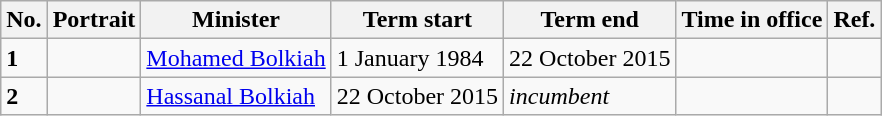<table class="wikitable">
<tr>
<th>No.</th>
<th>Portrait</th>
<th>Minister</th>
<th>Term start</th>
<th>Term end</th>
<th>Time in office</th>
<th>Ref.</th>
</tr>
<tr>
<td><strong>1</strong></td>
<td></td>
<td><a href='#'>Mohamed Bolkiah</a></td>
<td>1 January 1984</td>
<td>22 October 2015</td>
<td></td>
<td></td>
</tr>
<tr>
<td><strong>2</strong></td>
<td></td>
<td><a href='#'>Hassanal Bolkiah</a></td>
<td>22 October 2015</td>
<td><em>incumbent</em></td>
<td></td>
<td></td>
</tr>
</table>
